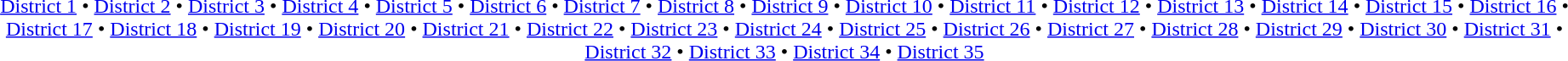<table id=toc class=toc summary=Contents>
<tr>
<td align=center><br><a href='#'>District 1</a> • <a href='#'>District 2</a> • <a href='#'>District 3</a> • <a href='#'>District 4</a> • <a href='#'>District 5</a> • <a href='#'>District 6</a> • <a href='#'>District 7</a> • <a href='#'>District 8</a> • <a href='#'>District 9</a> • <a href='#'>District 10</a> • <a href='#'>District 11</a> • <a href='#'>District 12</a> • <a href='#'>District 13</a> • <a href='#'>District 14</a> • <a href='#'>District 15</a> • <a href='#'>District 16</a> • <a href='#'>District 17</a> • <a href='#'>District 18</a> • <a href='#'>District 19</a> • <a href='#'>District 20</a> • <a href='#'>District 21</a> • <a href='#'>District 22</a> • <a href='#'>District 23</a> • <a href='#'>District 24</a> • <a href='#'>District 25</a> • <a href='#'>District 26</a> • <a href='#'>District 27</a> • <a href='#'>District 28</a> • <a href='#'>District 29</a> • <a href='#'>District 30</a> • <a href='#'>District 31</a> • <a href='#'>District 32</a> • <a href='#'>District 33</a> • <a href='#'>District 34</a> • <a href='#'>District 35</a></td>
</tr>
</table>
